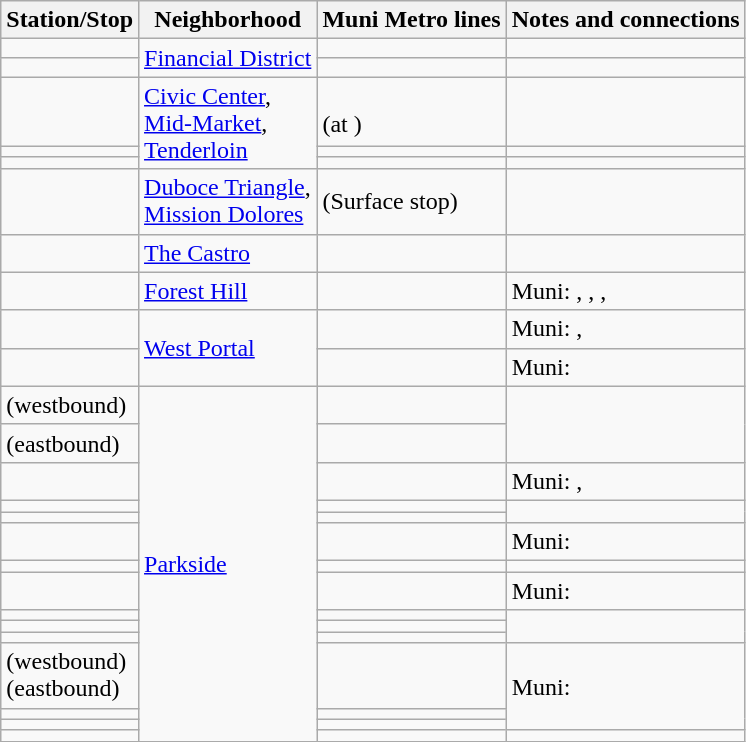<table class="wikitable">
<tr>
<th>Station/Stop</th>
<th>Neighborhood</th>
<th>Muni Metro lines</th>
<th>Notes and connections</th>
</tr>
<tr>
<td> </td>
<td rowspan="2"><a href='#'>Financial District</a></td>
<td>    </td>
<td></td>
</tr>
<tr>
<td> </td>
<td>    </td>
<td></td>
</tr>
<tr>
<td> </td>
<td rowspan="3"><a href='#'>Civic Center</a>,<br><a href='#'> Mid-Market</a>,<br><a href='#'>Tenderloin</a></td>
<td>    <br> (at )</td>
<td></td>
</tr>
<tr>
<td> </td>
<td>    </td>
<td></td>
</tr>
<tr>
<td> </td>
<td>    </td>
<td></td>
</tr>
<tr>
<td> </td>
<td><a href='#'>Duboce Triangle</a>,<br><a href='#'> Mission Dolores</a></td>
<td> (Surface stop)<br>  </td>
<td></td>
</tr>
<tr>
<td> </td>
<td><a href='#'>The Castro</a></td>
<td>  </td>
<td></td>
</tr>
<tr>
<td> </td>
<td><a href='#'> Forest Hill</a></td>
<td>  </td>
<td> Muni: , , , </td>
</tr>
<tr>
<td> </td>
<td rowspan="2"><a href='#'> West Portal</a></td>
<td>  </td>
<td> Muni: , </td>
</tr>
<tr>
<td></td>
<td></td>
<td> Muni: </td>
</tr>
<tr>
<td> (westbound)</td>
<td rowspan="15"><a href='#'> Parkside</a></td>
<td></td>
<td rowspan="2"></td>
</tr>
<tr>
<td>  (eastbound)</td>
<td></td>
</tr>
<tr>
<td> </td>
<td></td>
<td> Muni: , </td>
</tr>
<tr>
<td> </td>
<td></td>
<td rowspan="2"></td>
</tr>
<tr>
<td></td>
<td></td>
</tr>
<tr>
<td> </td>
<td></td>
<td> Muni: </td>
</tr>
<tr>
<td></td>
<td></td>
<td></td>
</tr>
<tr>
<td> </td>
<td></td>
<td> Muni: </td>
</tr>
<tr>
<td></td>
<td></td>
<td rowspan="3"></td>
</tr>
<tr>
<td> </td>
<td></td>
</tr>
<tr>
<td></td>
<td></td>
</tr>
<tr>
<td> (westbound)<br> (eastbound)</td>
<td></td>
<td rowspan="3"> Muni: </td>
</tr>
<tr>
<td></td>
<td></td>
</tr>
<tr>
<td></td>
<td></td>
</tr>
<tr>
<td> </td>
<td></td>
<td></td>
</tr>
</table>
